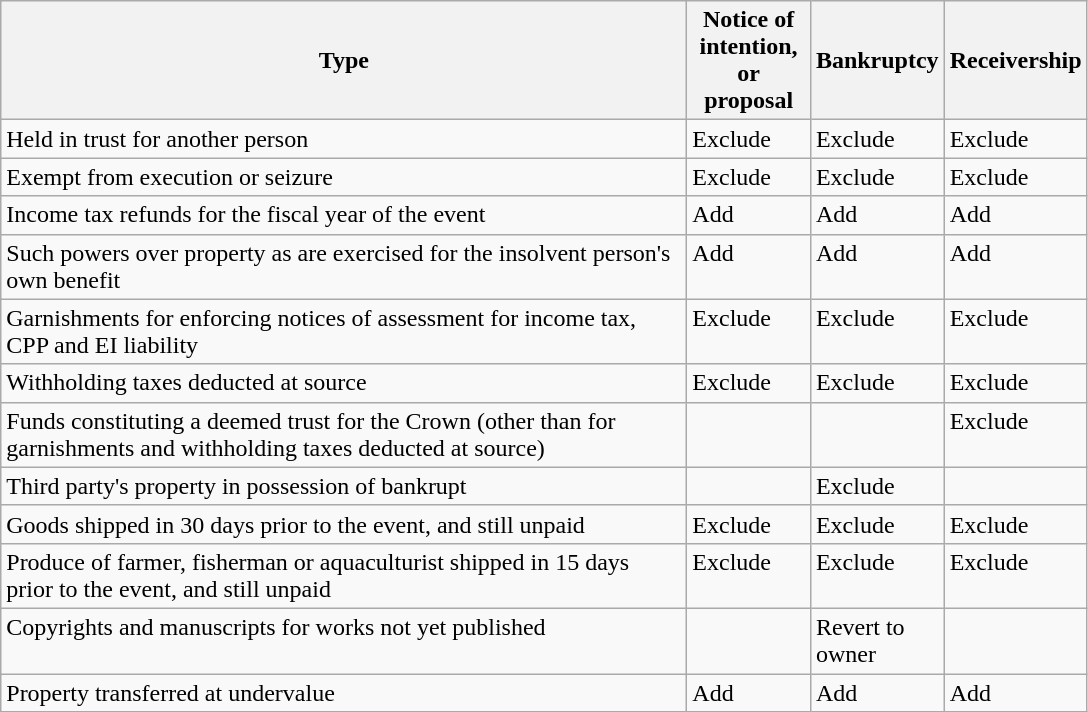<table class="wikitable">
<tr>
<th scope="col" width="450px">Type</th>
<th scope="col" width="75px">Notice of intention, or proposal</th>
<th scope="col" width="75px">Bankruptcy</th>
<th scope="col" width="75px">Receivership</th>
</tr>
<tr valign="top">
<td>Held in trust for another person</td>
<td>Exclude</td>
<td>Exclude</td>
<td>Exclude</td>
</tr>
<tr valign="top">
<td>Exempt from execution or seizure</td>
<td>Exclude</td>
<td>Exclude</td>
<td>Exclude</td>
</tr>
<tr valign="top">
<td>Income tax refunds for the fiscal year of the event</td>
<td>Add</td>
<td>Add</td>
<td>Add</td>
</tr>
<tr valign="top">
<td>Such powers over property as are exercised for the insolvent person's own benefit</td>
<td>Add</td>
<td>Add</td>
<td>Add</td>
</tr>
<tr valign="top">
<td>Garnishments for enforcing notices of assessment for income tax, CPP and EI liability</td>
<td>Exclude</td>
<td>Exclude</td>
<td>Exclude</td>
</tr>
<tr valign="top">
<td>Withholding taxes deducted at source</td>
<td>Exclude</td>
<td>Exclude</td>
<td>Exclude</td>
</tr>
<tr valign="top">
<td>Funds constituting a deemed trust for the Crown (other than for garnishments and withholding taxes deducted at source)</td>
<td></td>
<td></td>
<td>Exclude</td>
</tr>
<tr valign="top">
<td>Third party's property in possession of bankrupt</td>
<td></td>
<td>Exclude</td>
<td></td>
</tr>
<tr valign="top">
<td>Goods shipped in 30 days prior to the event, and still unpaid</td>
<td>Exclude</td>
<td>Exclude</td>
<td>Exclude</td>
</tr>
<tr valign="top">
<td>Produce of farmer, fisherman or aquaculturist shipped in 15 days prior to the event, and still unpaid</td>
<td>Exclude</td>
<td>Exclude</td>
<td>Exclude</td>
</tr>
<tr valign="top">
<td>Copyrights and manuscripts for works not yet published</td>
<td></td>
<td>Revert to owner</td>
<td></td>
</tr>
<tr valign="top">
<td>Property transferred at undervalue</td>
<td>Add</td>
<td>Add</td>
<td>Add</td>
</tr>
</table>
